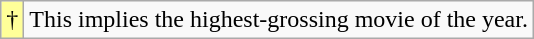<table class="wikitable">
<tr>
<td style="background-color:#FFFF99">†</td>
<td>This implies the highest-grossing movie of the year.</td>
</tr>
</table>
